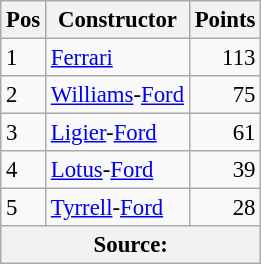<table class="wikitable" style="font-size: 95%;">
<tr>
<th>Pos</th>
<th>Constructor</th>
<th>Points</th>
</tr>
<tr>
<td>1</td>
<td> <a href='#'>Ferrari</a></td>
<td align="right">113</td>
</tr>
<tr>
<td>2</td>
<td> <a href='#'>Williams</a>-<a href='#'>Ford</a></td>
<td align="right">75</td>
</tr>
<tr>
<td>3</td>
<td> <a href='#'>Ligier</a>-<a href='#'>Ford</a></td>
<td align="right">61</td>
</tr>
<tr>
<td>4</td>
<td> <a href='#'>Lotus</a>-<a href='#'>Ford</a></td>
<td align="right">39</td>
</tr>
<tr>
<td>5</td>
<td> <a href='#'>Tyrrell</a>-<a href='#'>Ford</a></td>
<td align="right">28</td>
</tr>
<tr>
<th colspan=4>Source:</th>
</tr>
</table>
